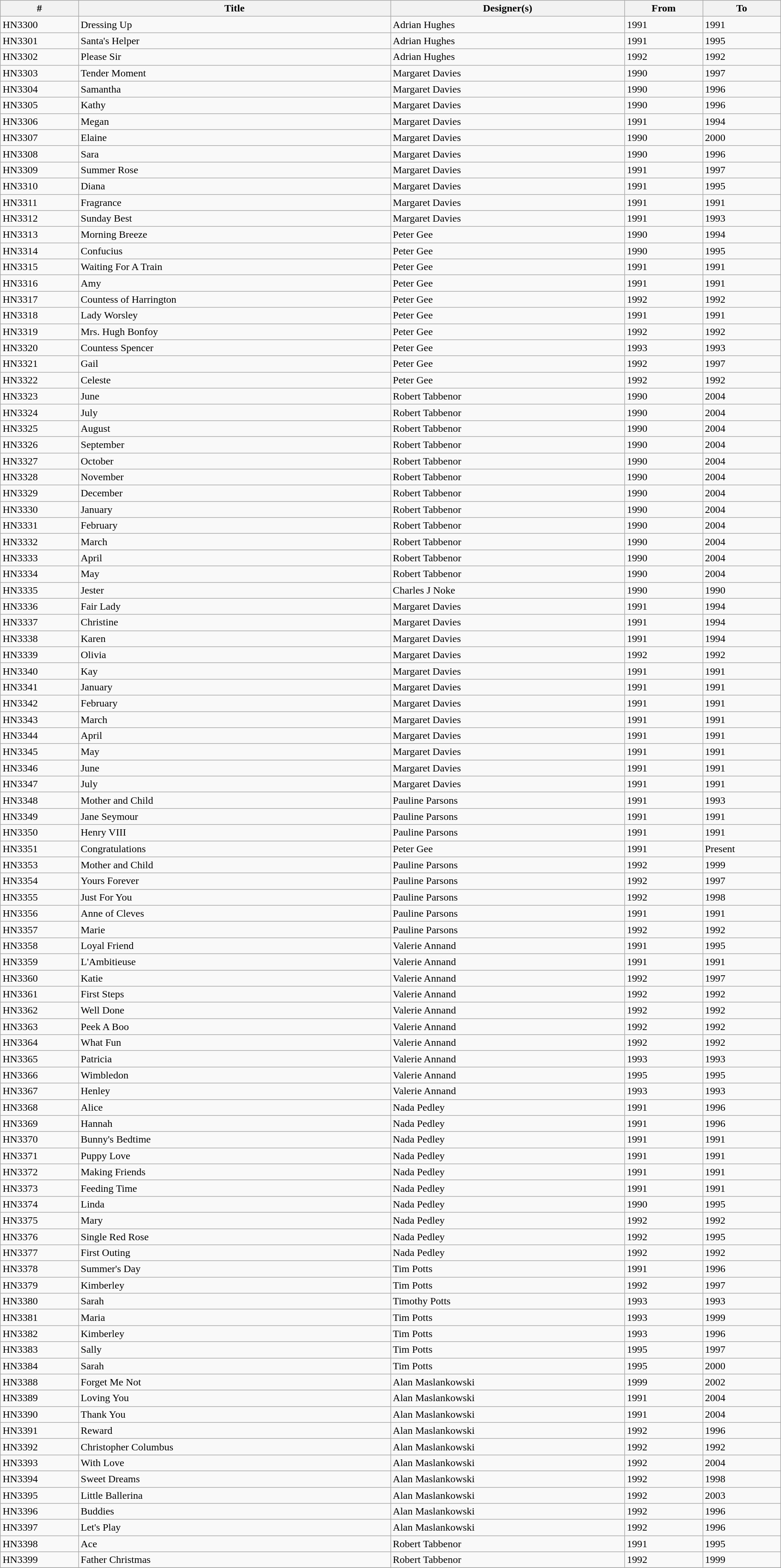<table class="wikitable collapsible" width="97%" border="1" cellpadding="1" cellspacing="0" align="centre">
<tr>
<th width=10%>#</th>
<th width=40%>Title</th>
<th width=30%>Designer(s)</th>
<th width=10%>From</th>
<th width=10%>To</th>
</tr>
<tr>
<td>HN3300</td>
<td>Dressing Up</td>
<td>Adrian Hughes</td>
<td>1991</td>
<td>1991</td>
</tr>
<tr>
<td>HN3301</td>
<td>Santa's Helper</td>
<td>Adrian Hughes</td>
<td>1991</td>
<td>1995</td>
</tr>
<tr>
<td>HN3302</td>
<td>Please Sir</td>
<td>Adrian Hughes</td>
<td>1992</td>
<td>1992</td>
</tr>
<tr>
<td>HN3303</td>
<td>Tender Moment</td>
<td>Margaret Davies</td>
<td>1990</td>
<td>1997</td>
</tr>
<tr>
<td>HN3304</td>
<td>Samantha</td>
<td>Margaret Davies</td>
<td>1990</td>
<td>1996</td>
</tr>
<tr>
<td>HN3305</td>
<td>Kathy</td>
<td>Margaret Davies</td>
<td>1990</td>
<td>1996</td>
</tr>
<tr>
<td>HN3306</td>
<td>Megan</td>
<td>Margaret Davies</td>
<td>1991</td>
<td>1994</td>
</tr>
<tr>
<td>HN3307</td>
<td>Elaine</td>
<td>Margaret Davies</td>
<td>1990</td>
<td>2000</td>
</tr>
<tr>
<td>HN3308</td>
<td>Sara</td>
<td>Margaret Davies</td>
<td>1990</td>
<td>1996</td>
</tr>
<tr>
<td>HN3309</td>
<td>Summer Rose</td>
<td>Margaret Davies</td>
<td>1991</td>
<td>1997</td>
</tr>
<tr>
<td>HN3310</td>
<td>Diana</td>
<td>Margaret Davies</td>
<td>1991</td>
<td>1995</td>
</tr>
<tr>
<td>HN3311</td>
<td>Fragrance</td>
<td>Margaret Davies</td>
<td>1991</td>
<td>1991</td>
</tr>
<tr>
<td>HN3312</td>
<td>Sunday Best</td>
<td>Margaret Davies</td>
<td>1991</td>
<td>1993</td>
</tr>
<tr>
<td>HN3313</td>
<td>Morning Breeze</td>
<td>Peter Gee</td>
<td>1990</td>
<td>1994</td>
</tr>
<tr>
<td>HN3314</td>
<td>Confucius</td>
<td>Peter Gee</td>
<td>1990</td>
<td>1995</td>
</tr>
<tr>
<td>HN3315</td>
<td>Waiting For A Train</td>
<td>Peter Gee</td>
<td>1991</td>
<td>1991</td>
</tr>
<tr>
<td>HN3316</td>
<td>Amy</td>
<td>Peter Gee</td>
<td>1991</td>
<td>1991</td>
</tr>
<tr>
<td>HN3317</td>
<td>Countess of Harrington</td>
<td>Peter Gee</td>
<td>1992</td>
<td>1992</td>
</tr>
<tr>
<td>HN3318</td>
<td>Lady Worsley</td>
<td>Peter Gee</td>
<td>1991</td>
<td>1991</td>
</tr>
<tr>
<td>HN3319</td>
<td>Mrs. Hugh Bonfoy</td>
<td>Peter Gee</td>
<td>1992</td>
<td>1992</td>
</tr>
<tr>
<td>HN3320</td>
<td>Countess Spencer</td>
<td>Peter Gee</td>
<td>1993</td>
<td>1993</td>
</tr>
<tr>
<td>HN3321</td>
<td>Gail</td>
<td>Peter Gee</td>
<td>1992</td>
<td>1997</td>
</tr>
<tr>
<td>HN3322</td>
<td>Celeste</td>
<td>Peter Gee</td>
<td>1992</td>
<td>1992</td>
</tr>
<tr>
<td>HN3323</td>
<td>June</td>
<td>Robert Tabbenor</td>
<td>1990</td>
<td>2004</td>
</tr>
<tr>
<td>HN3324</td>
<td>July</td>
<td>Robert Tabbenor</td>
<td>1990</td>
<td>2004</td>
</tr>
<tr>
<td>HN3325</td>
<td>August</td>
<td>Robert Tabbenor</td>
<td>1990</td>
<td>2004</td>
</tr>
<tr>
<td>HN3326</td>
<td>September</td>
<td>Robert Tabbenor</td>
<td>1990</td>
<td>2004</td>
</tr>
<tr>
<td>HN3327</td>
<td>October</td>
<td>Robert Tabbenor</td>
<td>1990</td>
<td>2004</td>
</tr>
<tr>
<td>HN3328</td>
<td>November</td>
<td>Robert Tabbenor</td>
<td>1990</td>
<td>2004</td>
</tr>
<tr>
<td>HN3329</td>
<td>December</td>
<td>Robert Tabbenor</td>
<td>1990</td>
<td>2004</td>
</tr>
<tr>
<td>HN3330</td>
<td>January</td>
<td>Robert Tabbenor</td>
<td>1990</td>
<td>2004</td>
</tr>
<tr>
<td>HN3331</td>
<td>February</td>
<td>Robert Tabbenor</td>
<td>1990</td>
<td>2004</td>
</tr>
<tr>
<td>HN3332</td>
<td>March</td>
<td>Robert Tabbenor</td>
<td>1990</td>
<td>2004</td>
</tr>
<tr>
<td>HN3333</td>
<td>April</td>
<td>Robert Tabbenor</td>
<td>1990</td>
<td>2004</td>
</tr>
<tr>
<td>HN3334</td>
<td>May</td>
<td>Robert Tabbenor</td>
<td>1990</td>
<td>2004</td>
</tr>
<tr>
<td>HN3335</td>
<td>Jester</td>
<td>Charles J Noke</td>
<td>1990</td>
<td>1990</td>
</tr>
<tr>
<td>HN3336</td>
<td>Fair Lady</td>
<td>Margaret Davies</td>
<td>1991</td>
<td>1994</td>
</tr>
<tr>
<td>HN3337</td>
<td>Christine</td>
<td>Margaret Davies</td>
<td>1991</td>
<td>1994</td>
</tr>
<tr>
<td>HN3338</td>
<td>Karen</td>
<td>Margaret Davies</td>
<td>1991</td>
<td>1994</td>
</tr>
<tr>
<td>HN3339</td>
<td>Olivia</td>
<td>Margaret Davies</td>
<td>1992</td>
<td>1992</td>
</tr>
<tr>
<td>HN3340</td>
<td>Kay</td>
<td>Margaret Davies</td>
<td>1991</td>
<td>1991</td>
</tr>
<tr>
<td>HN3341</td>
<td>January</td>
<td>Margaret Davies</td>
<td>1991</td>
<td>1991</td>
</tr>
<tr>
<td>HN3342</td>
<td>February</td>
<td>Margaret Davies</td>
<td>1991</td>
<td>1991</td>
</tr>
<tr>
<td>HN3343</td>
<td>March</td>
<td>Margaret Davies</td>
<td>1991</td>
<td>1991</td>
</tr>
<tr>
<td>HN3344</td>
<td>April</td>
<td>Margaret Davies</td>
<td>1991</td>
<td>1991</td>
</tr>
<tr>
<td>HN3345</td>
<td>May</td>
<td>Margaret Davies</td>
<td>1991</td>
<td>1991</td>
</tr>
<tr>
<td>HN3346</td>
<td>June</td>
<td>Margaret Davies</td>
<td>1991</td>
<td>1991</td>
</tr>
<tr>
<td>HN3347</td>
<td>July</td>
<td>Margaret Davies</td>
<td>1991</td>
<td>1991</td>
</tr>
<tr>
<td>HN3348</td>
<td>Mother and Child</td>
<td>Pauline Parsons</td>
<td>1991</td>
<td>1993</td>
</tr>
<tr>
<td>HN3349</td>
<td>Jane Seymour</td>
<td>Pauline Parsons</td>
<td>1991</td>
<td>1991</td>
</tr>
<tr>
<td>HN3350</td>
<td>Henry VIII</td>
<td>Pauline Parsons</td>
<td>1991</td>
<td>1991</td>
</tr>
<tr>
<td>HN3351</td>
<td>Congratulations</td>
<td>Peter Gee</td>
<td>1991</td>
<td>Present</td>
</tr>
<tr>
<td>HN3353</td>
<td>Mother and Child</td>
<td>Pauline Parsons</td>
<td>1992</td>
<td>1999</td>
</tr>
<tr>
<td>HN3354</td>
<td>Yours Forever</td>
<td>Pauline Parsons</td>
<td>1992</td>
<td>1997</td>
</tr>
<tr>
<td>HN3355</td>
<td>Just For You</td>
<td>Pauline Parsons</td>
<td>1992</td>
<td>1998</td>
</tr>
<tr>
<td>HN3356</td>
<td>Anne of Cleves</td>
<td>Pauline Parsons</td>
<td>1991</td>
<td>1991</td>
</tr>
<tr>
<td>HN3357</td>
<td>Marie</td>
<td>Pauline Parsons</td>
<td>1992</td>
<td>1992</td>
</tr>
<tr>
<td>HN3358</td>
<td>Loyal Friend</td>
<td>Valerie Annand</td>
<td>1991</td>
<td>1995</td>
</tr>
<tr>
<td>HN3359</td>
<td>L'Ambitieuse</td>
<td>Valerie Annand</td>
<td>1991</td>
<td>1991</td>
</tr>
<tr>
<td>HN3360</td>
<td>Katie</td>
<td>Valerie Annand</td>
<td>1992</td>
<td>1997</td>
</tr>
<tr>
<td>HN3361</td>
<td>First Steps</td>
<td>Valerie Annand</td>
<td>1992</td>
<td>1992</td>
</tr>
<tr>
<td>HN3362</td>
<td>Well Done</td>
<td>Valerie Annand</td>
<td>1992</td>
<td>1992</td>
</tr>
<tr>
<td>HN3363</td>
<td>Peek A Boo</td>
<td>Valerie Annand</td>
<td>1992</td>
<td>1992</td>
</tr>
<tr>
<td>HN3364</td>
<td>What Fun</td>
<td>Valerie Annand</td>
<td>1992</td>
<td>1992</td>
</tr>
<tr>
<td>HN3365</td>
<td>Patricia</td>
<td>Valerie Annand</td>
<td>1993</td>
<td>1993</td>
</tr>
<tr>
<td>HN3366</td>
<td>Wimbledon</td>
<td>Valerie Annand</td>
<td>1995</td>
<td>1995</td>
</tr>
<tr>
<td>HN3367</td>
<td>Henley</td>
<td>Valerie Annand</td>
<td>1993</td>
<td>1993</td>
</tr>
<tr>
<td>HN3368</td>
<td>Alice</td>
<td>Nada Pedley</td>
<td>1991</td>
<td>1996</td>
</tr>
<tr>
<td>HN3369</td>
<td>Hannah</td>
<td>Nada Pedley</td>
<td>1991</td>
<td>1996</td>
</tr>
<tr>
<td>HN3370</td>
<td>Bunny's Bedtime</td>
<td>Nada Pedley</td>
<td>1991</td>
<td>1991</td>
</tr>
<tr>
<td>HN3371</td>
<td>Puppy Love</td>
<td>Nada Pedley</td>
<td>1991</td>
<td>1991</td>
</tr>
<tr>
<td>HN3372</td>
<td>Making Friends</td>
<td>Nada Pedley</td>
<td>1991</td>
<td>1991</td>
</tr>
<tr>
<td>HN3373</td>
<td>Feeding Time</td>
<td>Nada Pedley</td>
<td>1991</td>
<td>1991</td>
</tr>
<tr>
<td>HN3374</td>
<td>Linda</td>
<td>Nada Pedley</td>
<td>1990</td>
<td>1995</td>
</tr>
<tr>
<td>HN3375</td>
<td>Mary</td>
<td>Nada Pedley</td>
<td>1992</td>
<td>1992</td>
</tr>
<tr>
<td>HN3376</td>
<td>Single Red Rose</td>
<td>Nada Pedley</td>
<td>1992</td>
<td>1995</td>
</tr>
<tr>
<td>HN3377</td>
<td>First Outing</td>
<td>Nada Pedley</td>
<td>1992</td>
<td>1992</td>
</tr>
<tr>
<td>HN3378</td>
<td>Summer's Day</td>
<td>Tim Potts</td>
<td>1991</td>
<td>1996</td>
</tr>
<tr>
<td>HN3379</td>
<td>Kimberley</td>
<td>Tim Potts</td>
<td>1992</td>
<td>1997</td>
</tr>
<tr>
<td>HN3380</td>
<td>Sarah</td>
<td>Timothy Potts</td>
<td>1993</td>
<td>1993</td>
</tr>
<tr>
<td>HN3381</td>
<td>Maria</td>
<td>Tim Potts</td>
<td>1993</td>
<td>1999</td>
</tr>
<tr>
<td>HN3382</td>
<td>Kimberley</td>
<td>Tim Potts</td>
<td>1993</td>
<td>1996</td>
</tr>
<tr>
<td>HN3383</td>
<td>Sally</td>
<td>Tim Potts</td>
<td>1995</td>
<td>1997</td>
</tr>
<tr>
<td>HN3384</td>
<td>Sarah</td>
<td>Tim Potts</td>
<td>1995</td>
<td>2000</td>
</tr>
<tr>
<td>HN3388</td>
<td>Forget Me Not</td>
<td>Alan Maslankowski</td>
<td>1999</td>
<td>2002</td>
</tr>
<tr>
<td>HN3389</td>
<td>Loving You</td>
<td>Alan Maslankowski</td>
<td>1991</td>
<td>2004</td>
</tr>
<tr>
<td>HN3390</td>
<td>Thank You</td>
<td>Alan Maslankowski</td>
<td>1991</td>
<td>2004</td>
</tr>
<tr>
<td>HN3391</td>
<td>Reward</td>
<td>Alan Maslankowski</td>
<td>1992</td>
<td>1996</td>
</tr>
<tr>
<td>HN3392</td>
<td>Christopher Columbus</td>
<td>Alan Maslankowski</td>
<td>1992</td>
<td>1992</td>
</tr>
<tr>
<td>HN3393</td>
<td>With Love</td>
<td>Alan Maslankowski</td>
<td>1992</td>
<td>2004</td>
</tr>
<tr>
<td>HN3394</td>
<td>Sweet Dreams</td>
<td>Alan Maslankowski</td>
<td>1992</td>
<td>1998</td>
</tr>
<tr>
<td>HN3395</td>
<td>Little Ballerina</td>
<td>Alan Maslankowski</td>
<td>1992</td>
<td>2003</td>
</tr>
<tr>
<td>HN3396</td>
<td>Buddies</td>
<td>Alan Maslankowski</td>
<td>1992</td>
<td>1996</td>
</tr>
<tr>
<td>HN3397</td>
<td>Let's Play</td>
<td>Alan Maslankowski</td>
<td>1992</td>
<td>1996</td>
</tr>
<tr>
<td>HN3398</td>
<td>Ace</td>
<td>Robert Tabbenor</td>
<td>1991</td>
<td>1995</td>
</tr>
<tr>
<td>HN3399</td>
<td>Father Christmas</td>
<td>Robert Tabbenor</td>
<td>1992</td>
<td>1999</td>
</tr>
<tr>
</tr>
</table>
